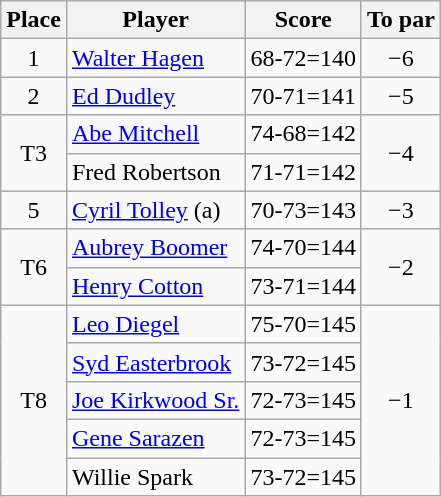<table class=wikitable>
<tr>
<th>Place</th>
<th>Player</th>
<th>Score</th>
<th>To par</th>
</tr>
<tr>
<td align=center>1</td>
<td> <a href='#'>Walter Hagen</a></td>
<td>68-72=140</td>
<td align=center>−6</td>
</tr>
<tr>
<td align=center>2</td>
<td> <a href='#'>Ed Dudley</a></td>
<td>70-71=141</td>
<td align=center>−5</td>
</tr>
<tr>
<td rowspan=2 align=center>T3</td>
<td> <a href='#'>Abe Mitchell</a></td>
<td>74-68=142</td>
<td rowspan=2 align=center>−4</td>
</tr>
<tr>
<td> Fred Robertson</td>
<td>71-71=142</td>
</tr>
<tr>
<td align=center>5</td>
<td> <a href='#'>Cyril Tolley</a> (a)</td>
<td>70-73=143</td>
<td align=center>−3</td>
</tr>
<tr>
<td rowspan=2 align=center>T6</td>
<td> <a href='#'>Aubrey Boomer</a></td>
<td>74-70=144</td>
<td rowspan=2 align=center>−2</td>
</tr>
<tr>
<td> <a href='#'>Henry Cotton</a></td>
<td>73-71=144</td>
</tr>
<tr>
<td rowspan=5 align=center>T8</td>
<td> <a href='#'>Leo Diegel</a></td>
<td>75-70=145</td>
<td rowspan=5 align=center>−1</td>
</tr>
<tr>
<td> <a href='#'>Syd Easterbrook</a></td>
<td>73-72=145</td>
</tr>
<tr>
<td> <a href='#'>Joe Kirkwood Sr.</a></td>
<td>72-73=145</td>
</tr>
<tr>
<td> <a href='#'>Gene Sarazen</a></td>
<td>72-73=145</td>
</tr>
<tr>
<td> Willie Spark</td>
<td>73-72=145</td>
</tr>
</table>
